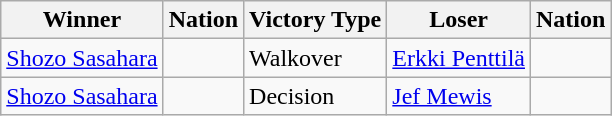<table class="wikitable sortable" style="text-align:left;">
<tr>
<th>Winner</th>
<th>Nation</th>
<th>Victory Type</th>
<th>Loser</th>
<th>Nation</th>
</tr>
<tr>
<td><a href='#'>Shozo Sasahara</a></td>
<td></td>
<td>Walkover</td>
<td><a href='#'>Erkki Penttilä</a></td>
<td></td>
</tr>
<tr>
<td><a href='#'>Shozo Sasahara</a></td>
<td></td>
<td>Decision</td>
<td><a href='#'>Jef Mewis</a></td>
<td></td>
</tr>
</table>
